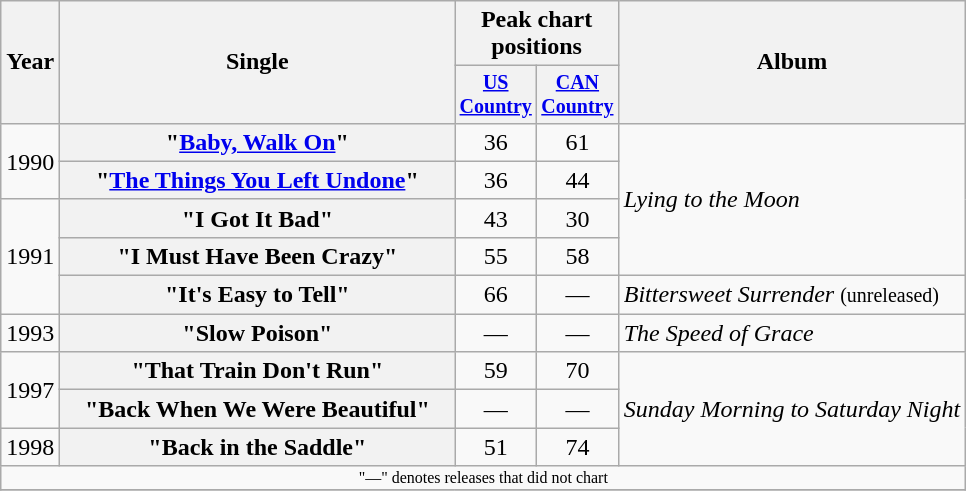<table class="wikitable plainrowheaders" style="text-align:center;">
<tr>
<th rowspan="2">Year</th>
<th rowspan="2" style="width:16em;">Single</th>
<th colspan="2">Peak chart<br>positions</th>
<th rowspan="2">Album</th>
</tr>
<tr style="font-size:smaller;">
<th width="45"><a href='#'>US Country</a></th>
<th width="45"><a href='#'>CAN Country</a></th>
</tr>
<tr>
<td rowspan="2">1990</td>
<th scope="row">"<a href='#'>Baby, Walk On</a>"</th>
<td>36</td>
<td>61</td>
<td rowspan="4" align="left"><em>Lying to the Moon</em></td>
</tr>
<tr>
<th scope="row">"<a href='#'>The Things You Left Undone</a>"</th>
<td>36</td>
<td>44</td>
</tr>
<tr>
<td rowspan="3">1991</td>
<th scope="row">"I Got It Bad"</th>
<td>43</td>
<td>30</td>
</tr>
<tr>
<th scope="row">"I Must Have Been Crazy"</th>
<td>55</td>
<td>58</td>
</tr>
<tr>
<th scope="row">"It's Easy to Tell"</th>
<td>66</td>
<td>—</td>
<td align="left"><em>Bittersweet Surrender</em> <small>(unreleased)</small></td>
</tr>
<tr>
<td>1993</td>
<th scope="row">"Slow Poison"</th>
<td>—</td>
<td>—</td>
<td align="left"><em>The Speed of Grace</em></td>
</tr>
<tr>
<td rowspan="2">1997</td>
<th scope="row">"That Train Don't Run"</th>
<td>59</td>
<td>70</td>
<td rowspan="3" align="left"><em>Sunday Morning to Saturday Night</em></td>
</tr>
<tr>
<th scope="row">"Back When We Were Beautiful"</th>
<td>—</td>
<td>—</td>
</tr>
<tr>
<td>1998</td>
<th scope="row">"Back in the Saddle"</th>
<td>51</td>
<td>74</td>
</tr>
<tr>
<td colspan="5" style="font-size:8pt">"—" denotes releases that did not chart</td>
</tr>
<tr>
</tr>
</table>
